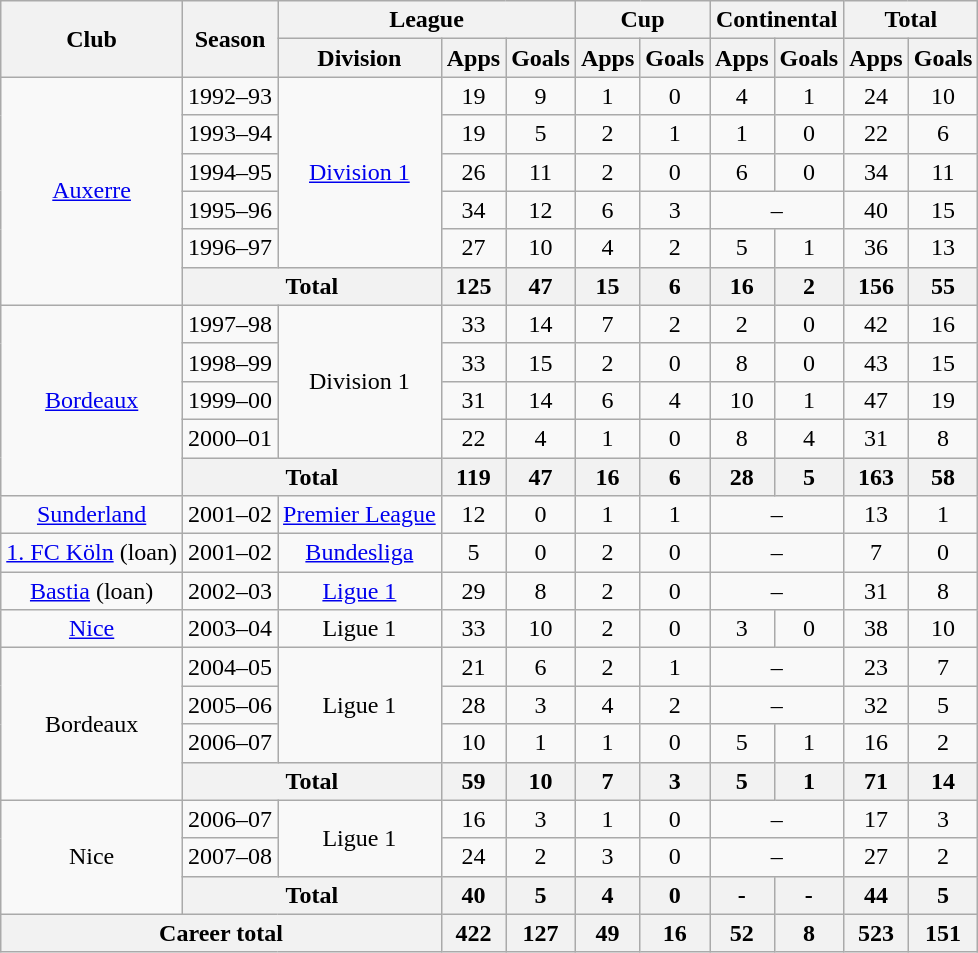<table class="wikitable" style="text-align:center">
<tr>
<th rowspan="2">Club</th>
<th rowspan="2">Season</th>
<th colspan="3">League</th>
<th colspan="2">Cup</th>
<th colspan="2">Continental</th>
<th colspan="2">Total</th>
</tr>
<tr>
<th>Division</th>
<th>Apps</th>
<th>Goals</th>
<th>Apps</th>
<th>Goals</th>
<th>Apps</th>
<th>Goals</th>
<th>Apps</th>
<th>Goals</th>
</tr>
<tr>
<td rowspan="6"><a href='#'>Auxerre</a></td>
<td>1992–93</td>
<td rowspan="5"><a href='#'>Division 1</a></td>
<td>19</td>
<td>9</td>
<td>1</td>
<td>0</td>
<td>4</td>
<td>1</td>
<td>24</td>
<td>10</td>
</tr>
<tr>
<td>1993–94</td>
<td>19</td>
<td>5</td>
<td>2</td>
<td>1</td>
<td>1</td>
<td>0</td>
<td>22</td>
<td>6</td>
</tr>
<tr>
<td>1994–95</td>
<td>26</td>
<td>11</td>
<td>2</td>
<td>0</td>
<td>6</td>
<td>0</td>
<td>34</td>
<td>11</td>
</tr>
<tr>
<td>1995–96</td>
<td>34</td>
<td>12</td>
<td>6</td>
<td>3</td>
<td colspan="2">–</td>
<td>40</td>
<td>15</td>
</tr>
<tr>
<td>1996–97</td>
<td>27</td>
<td>10</td>
<td>4</td>
<td>2</td>
<td>5</td>
<td>1</td>
<td>36</td>
<td>13</td>
</tr>
<tr>
<th colspan="2">Total</th>
<th>125</th>
<th>47</th>
<th>15</th>
<th>6</th>
<th>16</th>
<th>2</th>
<th>156</th>
<th>55</th>
</tr>
<tr>
<td rowspan="5"><a href='#'>Bordeaux</a></td>
<td>1997–98</td>
<td rowspan="4">Division 1</td>
<td>33</td>
<td>14</td>
<td>7</td>
<td>2</td>
<td>2</td>
<td>0</td>
<td>42</td>
<td>16</td>
</tr>
<tr>
<td>1998–99</td>
<td>33</td>
<td>15</td>
<td>2</td>
<td>0</td>
<td>8</td>
<td>0</td>
<td>43</td>
<td>15</td>
</tr>
<tr>
<td>1999–00</td>
<td>31</td>
<td>14</td>
<td>6</td>
<td>4</td>
<td>10</td>
<td>1</td>
<td>47</td>
<td>19</td>
</tr>
<tr>
<td>2000–01</td>
<td>22</td>
<td>4</td>
<td>1</td>
<td>0</td>
<td>8</td>
<td>4</td>
<td>31</td>
<td>8</td>
</tr>
<tr>
<th colspan="2">Total</th>
<th>119</th>
<th>47</th>
<th>16</th>
<th>6</th>
<th>28</th>
<th>5</th>
<th>163</th>
<th>58</th>
</tr>
<tr>
<td><a href='#'>Sunderland</a></td>
<td>2001–02</td>
<td><a href='#'>Premier League</a></td>
<td>12</td>
<td>0</td>
<td>1</td>
<td>1</td>
<td colspan="2">–</td>
<td>13</td>
<td>1</td>
</tr>
<tr>
<td><a href='#'>1. FC Köln</a> (loan)</td>
<td>2001–02</td>
<td><a href='#'>Bundesliga</a></td>
<td>5</td>
<td>0</td>
<td>2</td>
<td>0</td>
<td colspan="2">–</td>
<td>7</td>
<td>0</td>
</tr>
<tr>
<td><a href='#'>Bastia</a> (loan)</td>
<td>2002–03</td>
<td><a href='#'>Ligue 1</a></td>
<td>29</td>
<td>8</td>
<td>2</td>
<td>0</td>
<td colspan="2">–</td>
<td>31</td>
<td>8</td>
</tr>
<tr>
<td><a href='#'>Nice</a></td>
<td>2003–04</td>
<td>Ligue 1</td>
<td>33</td>
<td>10</td>
<td>2</td>
<td>0</td>
<td>3</td>
<td>0</td>
<td>38</td>
<td>10</td>
</tr>
<tr>
<td rowspan="4">Bordeaux</td>
<td>2004–05</td>
<td rowspan="3">Ligue 1</td>
<td>21</td>
<td>6</td>
<td>2</td>
<td>1</td>
<td colspan="2">–</td>
<td>23</td>
<td>7</td>
</tr>
<tr>
<td>2005–06</td>
<td>28</td>
<td>3</td>
<td>4</td>
<td>2</td>
<td colspan="2">–</td>
<td>32</td>
<td>5</td>
</tr>
<tr>
<td>2006–07</td>
<td>10</td>
<td>1</td>
<td>1</td>
<td>0</td>
<td>5</td>
<td>1</td>
<td>16</td>
<td>2</td>
</tr>
<tr>
<th colspan="2">Total</th>
<th>59</th>
<th>10</th>
<th>7</th>
<th>3</th>
<th>5</th>
<th>1</th>
<th>71</th>
<th>14</th>
</tr>
<tr>
<td rowspan="3">Nice</td>
<td>2006–07</td>
<td rowspan="2">Ligue 1</td>
<td>16</td>
<td>3</td>
<td>1</td>
<td>0</td>
<td colspan="2">–</td>
<td>17</td>
<td>3</td>
</tr>
<tr>
<td>2007–08</td>
<td>24</td>
<td>2</td>
<td>3</td>
<td>0</td>
<td colspan="2">–</td>
<td>27</td>
<td>2</td>
</tr>
<tr>
<th colspan="2">Total</th>
<th>40</th>
<th>5</th>
<th>4</th>
<th>0</th>
<th>-</th>
<th>-</th>
<th>44</th>
<th>5</th>
</tr>
<tr>
<th colspan="3">Career total</th>
<th>422</th>
<th>127</th>
<th>49</th>
<th>16</th>
<th>52</th>
<th>8</th>
<th>523</th>
<th>151</th>
</tr>
</table>
